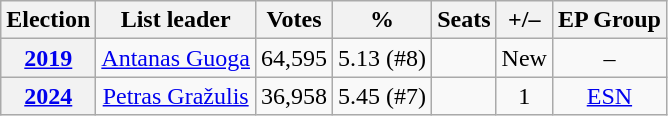<table class=wikitable style="text-align: center;">
<tr>
<th>Election</th>
<th>List leader</th>
<th>Votes</th>
<th>%</th>
<th>Seats</th>
<th>+/–</th>
<th>EP Group</th>
</tr>
<tr>
<th><a href='#'>2019</a></th>
<td><a href='#'>Antanas Guoga</a></td>
<td>64,595</td>
<td>5.13 (#8)</td>
<td></td>
<td>New</td>
<td>–</td>
</tr>
<tr>
<th><a href='#'>2024</a></th>
<td><a href='#'>Petras Gražulis</a></td>
<td>36,958</td>
<td>5.45 (#7)</td>
<td></td>
<td> 1</td>
<td><a href='#'>ESN</a></td>
</tr>
</table>
